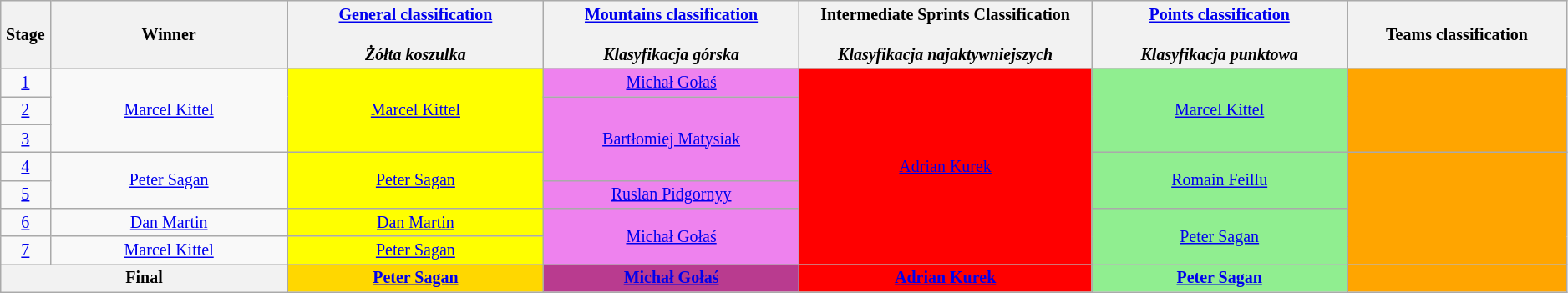<table class="wikitable" style="text-align: center; font-size:smaller;">
<tr style="background-color: #efefef;">
<th width="1%">Stage</th>
<th width="13%">Winner</th>
<th width="14%"><a href='#'>General classification</a><br><br><em>Żółta koszulka</em></th>
<th width="14%"><a href='#'>Mountains classification</a><br><br><em>Klasyfikacja górska</em></th>
<th width="16%">Intermediate Sprints Classification<br><br><em>Klasyfikacja najaktywniejszych</em></th>
<th width="14%"><a href='#'>Points classification</a><br><br><em>Klasyfikacja punktowa</em></th>
<th width="12%">Teams classification</th>
</tr>
<tr>
<td><a href='#'>1</a></td>
<td rowspan=3><a href='#'>Marcel Kittel</a></td>
<td style="background:yellow;" rowspan=3><a href='#'>Marcel Kittel</a></td>
<td style="background:violet;"><a href='#'>Michał Gołaś</a></td>
<td style="background:red;" rowspan=7><a href='#'>Adrian Kurek</a></td>
<td style="background:lightgreen;" rowspan=3><a href='#'>Marcel Kittel</a></td>
<td style="background:orange;" rowspan=3></td>
</tr>
<tr>
<td><a href='#'>2</a></td>
<td style="background:violet;" rowspan=3><a href='#'>Bartłomiej Matysiak</a></td>
</tr>
<tr>
<td><a href='#'>3</a></td>
</tr>
<tr>
<td><a href='#'>4</a></td>
<td rowspan=2><a href='#'>Peter Sagan</a></td>
<td style="background:yellow;" rowspan=2><a href='#'>Peter Sagan</a></td>
<td style="background:lightgreen;" rowspan=2><a href='#'>Romain Feillu</a></td>
<td style="background:orange;" rowspan=4></td>
</tr>
<tr>
<td><a href='#'>5</a></td>
<td style="background:violet;"><a href='#'>Ruslan Pidgornyy</a></td>
</tr>
<tr>
<td><a href='#'>6</a></td>
<td><a href='#'>Dan Martin</a></td>
<td style="background:yellow;"><a href='#'>Dan Martin</a></td>
<td style="background:violet;" rowspan=2><a href='#'>Michał Gołaś</a></td>
<td style="background:lightgreen;" rowspan=2><a href='#'>Peter Sagan</a></td>
</tr>
<tr>
<td><a href='#'>7</a></td>
<td><a href='#'>Marcel Kittel</a></td>
<td style="background:yellow;"><a href='#'>Peter Sagan</a></td>
</tr>
<tr>
<th colspan=2><strong>Final</strong></th>
<th style="background:gold;"><a href='#'>Peter Sagan</a></th>
<th style="background:#B93B8F;"><a href='#'>Michał Gołaś</a></th>
<th style="background:red;"><a href='#'>Adrian Kurek</a></th>
<th style="background:lightgreen;"><a href='#'>Peter Sagan</a></th>
<th style="background:orange;"></th>
</tr>
</table>
